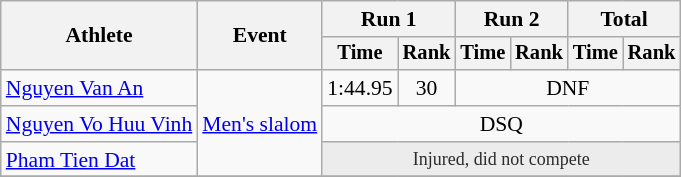<table class="wikitable" style="font-size:90%">
<tr>
<th rowspan=2>Athlete</th>
<th rowspan=2>Event</th>
<th colspan=2>Run 1</th>
<th colspan=2>Run 2</th>
<th colspan=2>Total</th>
</tr>
<tr style="font-size:95%">
<th>Time</th>
<th>Rank</th>
<th>Time</th>
<th>Rank</th>
<th>Time</th>
<th>Rank</th>
</tr>
<tr align=center>
<td align=left><a href='#'>Nguyen Van An</a></td>
<td align=left rowspan=3><a href='#'>Men's slalom</a></td>
<td>1:44.95</td>
<td>30</td>
<td colspan=4>DNF</td>
</tr>
<tr>
<td align=left><a href='#'>Nguyen Vo Huu Vinh</a></td>
<td colspan=6 align=center>DSQ</td>
</tr>
<tr>
<td align=left><a href='#'>Pham Tien Dat</a></td>
<td colspan=6 style="background: #ececec; color: #2C2C2C; font-size: smaller; vertical-align: middle; text-align: center; " class="unknown table-unknown">Injured, did not compete</td>
</tr>
<tr>
</tr>
</table>
